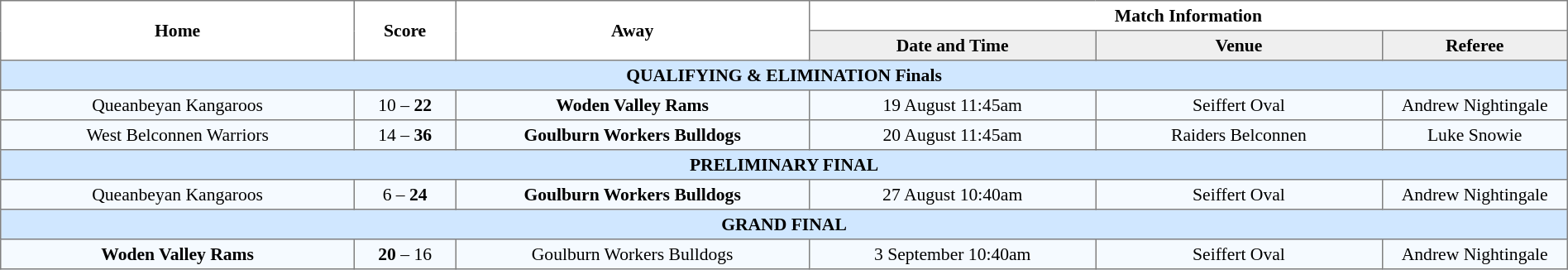<table border="1" cellpadding="3" cellspacing="0" style="border-collapse:collapse; font-size:90%; text-align:center; width:100%;">
<tr>
<th rowspan="2" style="width:21%;">Home</th>
<th rowspan="2" style="width:6%;">Score</th>
<th rowspan="2" style="width:21%;">Away</th>
<th colspan="3">Match Information</th>
</tr>
<tr style="background:#efefef;">
<th width="17%">Date and Time</th>
<th width="17%">Venue</th>
<th width="11%">Referee</th>
</tr>
<tr style="background:#d0e7ff;">
<td colspan="6"><strong>QUALIFYING & ELIMINATION Finals</strong></td>
</tr>
<tr style="background:#f5faff;">
<td> Queanbeyan Kangaroos</td>
<td>10 – <strong>22</strong></td>
<td> <strong>Woden Valley Rams</strong></td>
<td>19 August 11:45am</td>
<td>Seiffert Oval</td>
<td>Andrew Nightingale</td>
</tr>
<tr style="background:#f5faff;">
<td> West Belconnen Warriors</td>
<td>14 – <strong>36</strong></td>
<td> <strong>Goulburn Workers Bulldogs</strong></td>
<td>20 August 11:45am</td>
<td>Raiders Belconnen</td>
<td>Luke Snowie</td>
</tr>
<tr style="background:#d0e7ff;">
<td colspan="6"><strong>PRELIMINARY FINAL</strong></td>
</tr>
<tr style="background:#f5faff;">
<td> Queanbeyan Kangaroos</td>
<td>6 – <strong>24</strong></td>
<td> <strong>Goulburn Workers Bulldogs</strong></td>
<td>27 August 10:40am</td>
<td>Seiffert Oval</td>
<td>Andrew Nightingale</td>
</tr>
<tr style="background:#d0e7ff;">
<td colspan="6"><strong>GRAND FINAL</strong></td>
</tr>
<tr style="background:#f5faff;">
<td> <strong>Woden Valley Rams</strong></td>
<td><strong>20</strong> – 16</td>
<td> Goulburn Workers Bulldogs</td>
<td>3 September 10:40am</td>
<td>Seiffert Oval</td>
<td>Andrew Nightingale</td>
</tr>
</table>
